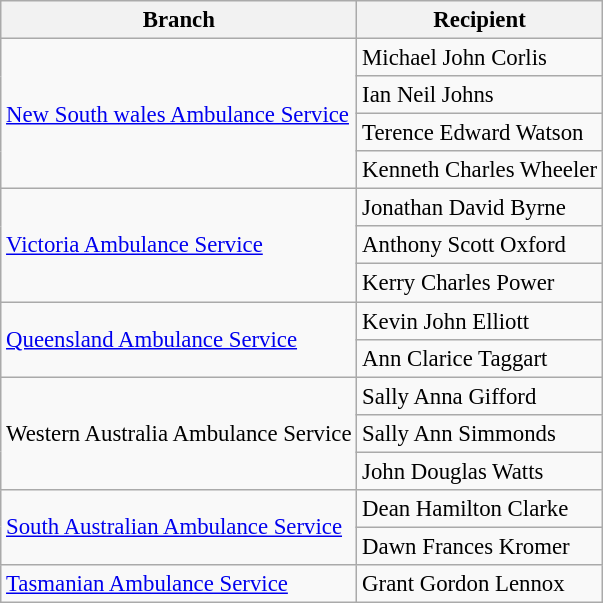<table class="wikitable" style="font-size:95%;">
<tr>
<th>Branch</th>
<th>Recipient</th>
</tr>
<tr>
<td rowspan="4"><a href='#'>New South wales Ambulance Service</a></td>
<td>Michael John Corlis</td>
</tr>
<tr>
<td>Ian Neil Johns</td>
</tr>
<tr>
<td>Terence Edward Watson</td>
</tr>
<tr>
<td>Kenneth Charles Wheeler</td>
</tr>
<tr>
<td rowspan="3"><a href='#'>Victoria Ambulance Service</a></td>
<td>Jonathan David Byrne</td>
</tr>
<tr>
<td>Anthony Scott Oxford</td>
</tr>
<tr>
<td>Kerry Charles Power</td>
</tr>
<tr>
<td rowspan="2"><a href='#'>Queensland Ambulance Service</a></td>
<td>Kevin John Elliott</td>
</tr>
<tr>
<td>Ann Clarice Taggart</td>
</tr>
<tr>
<td rowspan="3">Western Australia Ambulance Service</td>
<td>Sally Anna Gifford</td>
</tr>
<tr>
<td>Sally Ann Simmonds</td>
</tr>
<tr>
<td>John Douglas Watts</td>
</tr>
<tr>
<td rowspan="2"><a href='#'>South Australian Ambulance Service</a></td>
<td>Dean Hamilton Clarke</td>
</tr>
<tr>
<td>Dawn Frances Kromer</td>
</tr>
<tr>
<td rowspan="1"><a href='#'>Tasmanian Ambulance Service</a></td>
<td>Grant Gordon Lennox</td>
</tr>
</table>
